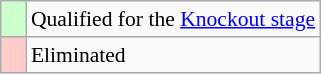<table class="wikitable" style="font-size:90%">
<tr>
<td style="width: 10px; background: #ccffcc;"></td>
<td>Qualified for the <a href='#'>Knockout stage</a></td>
</tr>
<tr>
<td style="width: 10px; background: #ffcccc;"></td>
<td>Eliminated</td>
</tr>
</table>
